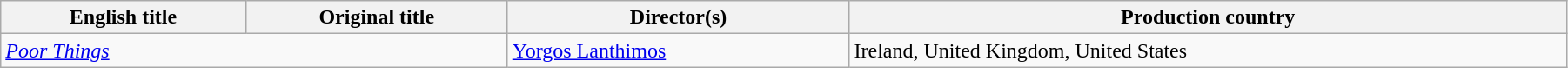<table class="wikitable" style="width:95%; margin-bottom:2px">
<tr>
<th>English title</th>
<th>Original title</th>
<th>Director(s)</th>
<th>Production country</th>
</tr>
<tr>
<td colspan="2"><em><a href='#'>Poor Things</a></em></td>
<td><a href='#'>Yorgos Lanthimos</a></td>
<td>Ireland, United Kingdom, United States</td>
</tr>
</table>
